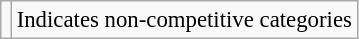<table class="wikitable" style="font-size:95%;">
<tr>
<td></td>
<td>Indicates non-competitive categories</td>
</tr>
</table>
